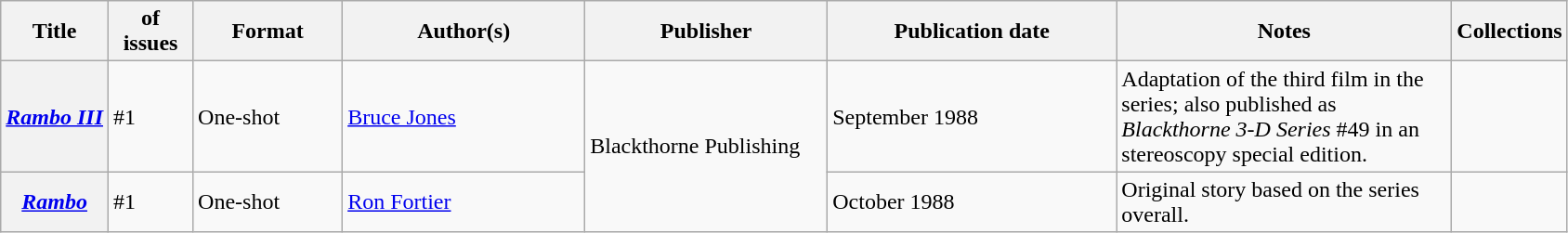<table class="wikitable">
<tr>
<th>Title</th>
<th style="width:40pt"> of issues</th>
<th style="width:75pt">Format</th>
<th style="width:125pt">Author(s)</th>
<th style="width:125pt">Publisher</th>
<th style="width:150pt">Publication date</th>
<th style="width:175pt">Notes</th>
<th>Collections</th>
</tr>
<tr>
<th><em><a href='#'>Rambo III</a></em></th>
<td>#1</td>
<td>One-shot</td>
<td><a href='#'>Bruce Jones</a></td>
<td rowspan="2">Blackthorne Publishing</td>
<td>September 1988</td>
<td>Adaptation of the third film in the series; also published as <em>Blackthorne 3-D Series</em> #49 in an stereoscopy special edition.</td>
<td></td>
</tr>
<tr>
<th><em><a href='#'>Rambo</a></em></th>
<td>#1</td>
<td>One-shot</td>
<td><a href='#'>Ron Fortier</a></td>
<td>October 1988</td>
<td>Original story based on the series overall.</td>
<td></td>
</tr>
</table>
